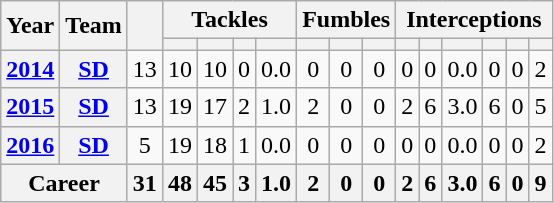<table class="wikitable" style="text-align:center;">
<tr>
<th rowspan="2">Year</th>
<th rowspan="2">Team</th>
<th rowspan="2"></th>
<th colspan="4">Tackles</th>
<th colspan="3">Fumbles</th>
<th colspan="6">Interceptions</th>
</tr>
<tr>
<th></th>
<th></th>
<th></th>
<th></th>
<th></th>
<th></th>
<th></th>
<th></th>
<th></th>
<th></th>
<th></th>
<th></th>
<th></th>
</tr>
<tr>
<th><a href='#'>2014</a></th>
<th><a href='#'>SD</a></th>
<td>13</td>
<td>10</td>
<td>10</td>
<td>0</td>
<td>0.0</td>
<td>0</td>
<td>0</td>
<td>0</td>
<td>0</td>
<td>0</td>
<td>0.0</td>
<td>0</td>
<td>0</td>
<td>2</td>
</tr>
<tr>
<th><a href='#'>2015</a></th>
<th><a href='#'>SD</a></th>
<td>13</td>
<td>19</td>
<td>17</td>
<td>2</td>
<td>1.0</td>
<td>2</td>
<td>0</td>
<td>0</td>
<td>2</td>
<td>6</td>
<td>3.0</td>
<td>6</td>
<td>0</td>
<td>5</td>
</tr>
<tr>
<th><a href='#'>2016</a></th>
<th><a href='#'>SD</a></th>
<td>5</td>
<td>19</td>
<td>18</td>
<td>1</td>
<td>0.0</td>
<td>0</td>
<td>0</td>
<td>0</td>
<td>0</td>
<td>0</td>
<td>0.0</td>
<td>0</td>
<td>0</td>
<td>2</td>
</tr>
<tr>
<th colspan="2">Career</th>
<th>31</th>
<th>48</th>
<th>45</th>
<th>3</th>
<th>1.0</th>
<th>2</th>
<th>0</th>
<th>0</th>
<th>2</th>
<th>6</th>
<th>3.0</th>
<th>6</th>
<th>0</th>
<th>9</th>
</tr>
</table>
